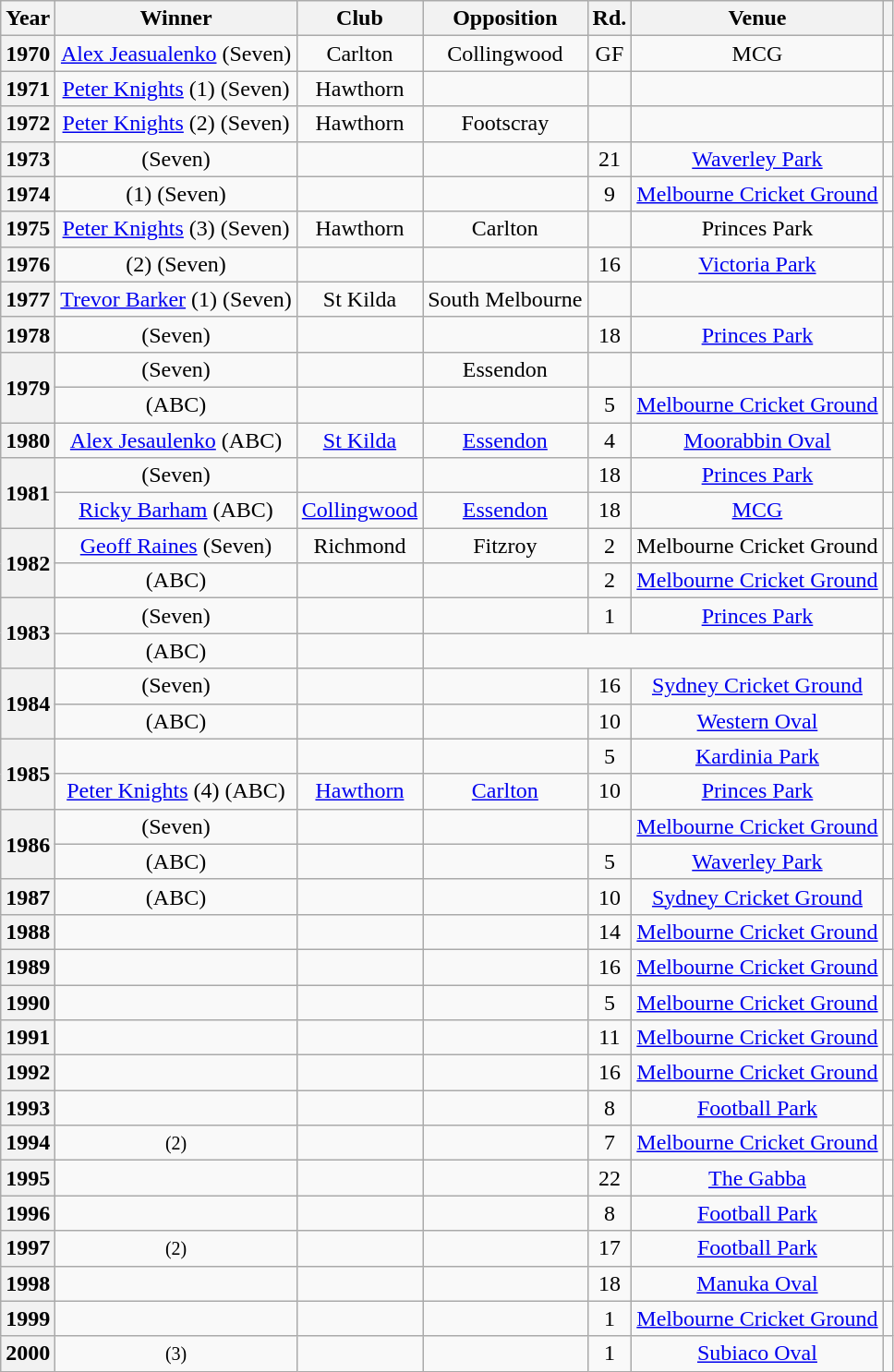<table class="wikitable sortable" style="text-align:center;">
<tr>
<th scope="col">Year</th>
<th scope="col">Winner</th>
<th scope="col">Club</th>
<th scope="col">Opposition</th>
<th scope="col">Rd.</th>
<th scope="col">Venue</th>
<th scope="col" class="unsortable"></th>
</tr>
<tr>
<th>1970</th>
<td><a href='#'>Alex Jeasualenko</a> (Seven)</td>
<td>Carlton</td>
<td>Collingwood</td>
<td>GF</td>
<td>MCG</td>
<td></td>
</tr>
<tr>
<th>1971</th>
<td><a href='#'>Peter Knights</a> (1) (Seven)</td>
<td>Hawthorn</td>
<td></td>
<td></td>
<td></td>
<td></td>
</tr>
<tr>
<th scope="row">1972</th>
<td><a href='#'>Peter Knights</a> (2) (Seven)</td>
<td>Hawthorn</td>
<td>Footscray</td>
<td></td>
<td></td>
<td></td>
</tr>
<tr>
<th scope="row">1973</th>
<td> (Seven)</td>
<td></td>
<td></td>
<td>21</td>
<td><a href='#'>Waverley Park</a></td>
<td></td>
</tr>
<tr>
<th scope="row">1974</th>
<td> (1) (Seven)</td>
<td></td>
<td></td>
<td>9</td>
<td><a href='#'>Melbourne Cricket Ground</a></td>
<td></td>
</tr>
<tr>
<th>1975</th>
<td><a href='#'>Peter Knights</a> (3) (Seven)</td>
<td>Hawthorn</td>
<td>Carlton</td>
<td></td>
<td>Princes Park</td>
<td></td>
</tr>
<tr>
<th scope="row">1976</th>
<td> (2) (Seven)</td>
<td></td>
<td></td>
<td>16</td>
<td><a href='#'>Victoria Park</a></td>
<td></td>
</tr>
<tr>
<th>1977</th>
<td><a href='#'>Trevor Barker</a> (1) (Seven)</td>
<td>St Kilda</td>
<td>South Melbourne</td>
<td></td>
<td></td>
<td></td>
</tr>
<tr>
<th scope="row">1978</th>
<td> (Seven)</td>
<td></td>
<td></td>
<td>18</td>
<td><a href='#'>Princes Park</a></td>
<td></td>
</tr>
<tr>
<th rowspan="2" scope="row">1979</th>
<td> (Seven)</td>
<td></td>
<td>Essendon</td>
<td></td>
<td></td>
<td></td>
</tr>
<tr>
<td> (ABC)</td>
<td></td>
<td></td>
<td>5</td>
<td><a href='#'>Melbourne Cricket Ground</a></td>
<td></td>
</tr>
<tr>
<th>1980</th>
<td><a href='#'>Alex Jesaulenko</a> (ABC)</td>
<td><a href='#'>St Kilda</a></td>
<td><a href='#'>Essendon</a></td>
<td>4</td>
<td><a href='#'>Moorabbin Oval</a></td>
<td></td>
</tr>
<tr>
<th rowspan="2" scope="row">1981</th>
<td> (Seven)</td>
<td></td>
<td></td>
<td>18</td>
<td><a href='#'>Princes Park</a></td>
<td></td>
</tr>
<tr>
<td><a href='#'>Ricky Barham</a> (ABC)</td>
<td><a href='#'>Collingwood</a></td>
<td><a href='#'>Essendon</a></td>
<td>18</td>
<td><a href='#'>MCG</a></td>
<td></td>
</tr>
<tr>
<th rowspan="2">1982</th>
<td><a href='#'>Geoff Raines</a> (Seven)</td>
<td>Richmond</td>
<td>Fitzroy</td>
<td>2</td>
<td>Melbourne Cricket Ground</td>
<td></td>
</tr>
<tr>
<td> (ABC)</td>
<td></td>
<td></td>
<td>2</td>
<td><a href='#'>Melbourne Cricket Ground</a></td>
<td></td>
</tr>
<tr>
<th scope="rowgroup" rowspan="2">1983</th>
<td> (Seven)</td>
<td></td>
<td></td>
<td>1</td>
<td><a href='#'>Princes Park</a></td>
<td></td>
</tr>
<tr>
<td> (ABC)</td>
<td></td>
<td colspan=3></td>
<td> </td>
</tr>
<tr>
<th scope="rowgroup" rowspan="2">1984</th>
<td> (Seven)</td>
<td></td>
<td></td>
<td>16</td>
<td><a href='#'>Sydney Cricket Ground</a></td>
<td> </td>
</tr>
<tr>
<td> (ABC)</td>
<td></td>
<td></td>
<td>10</td>
<td><a href='#'>Western Oval</a></td>
<td></td>
</tr>
<tr>
<th rowspan="2" scope="row">1985</th>
<td></td>
<td></td>
<td></td>
<td>5</td>
<td><a href='#'>Kardinia Park</a></td>
<td></td>
</tr>
<tr>
<td><a href='#'>Peter Knights</a> (4) (ABC)</td>
<td><a href='#'>Hawthorn</a></td>
<td><a href='#'>Carlton</a></td>
<td>10</td>
<td><a href='#'>Princes Park</a></td>
<td></td>
</tr>
<tr>
<th scope="rowgroup" rowspan="2">1986</th>
<td> (Seven)</td>
<td></td>
<td></td>
<td><a href='#'></a></td>
<td><a href='#'>Melbourne Cricket Ground</a></td>
<td></td>
</tr>
<tr>
<td> (ABC)</td>
<td></td>
<td></td>
<td>5</td>
<td><a href='#'>Waverley Park</a></td>
<td></td>
</tr>
<tr>
<th scope="row">1987</th>
<td> (ABC)</td>
<td></td>
<td></td>
<td>10</td>
<td><a href='#'>Sydney Cricket Ground</a></td>
<td></td>
</tr>
<tr>
<th scope="row">1988</th>
<td></td>
<td></td>
<td></td>
<td>14</td>
<td><a href='#'>Melbourne Cricket Ground</a></td>
<td></td>
</tr>
<tr>
<th scope="row">1989</th>
<td></td>
<td></td>
<td></td>
<td>16</td>
<td><a href='#'>Melbourne Cricket Ground</a></td>
<td></td>
</tr>
<tr>
<th scope="row">1990</th>
<td></td>
<td></td>
<td></td>
<td>5</td>
<td><a href='#'>Melbourne Cricket Ground</a></td>
<td></td>
</tr>
<tr>
<th scope="row">1991</th>
<td></td>
<td></td>
<td></td>
<td>11</td>
<td><a href='#'>Melbourne Cricket Ground</a></td>
<td></td>
</tr>
<tr>
<th scope="row">1992</th>
<td></td>
<td></td>
<td></td>
<td>16</td>
<td><a href='#'>Melbourne Cricket Ground</a></td>
<td></td>
</tr>
<tr>
<th scope="row">1993</th>
<td></td>
<td></td>
<td></td>
<td>8</td>
<td><a href='#'>Football Park</a></td>
<td></td>
</tr>
<tr>
<th scope="row">1994</th>
<td> <small>(2)</small></td>
<td></td>
<td></td>
<td>7</td>
<td><a href='#'>Melbourne Cricket Ground</a></td>
<td></td>
</tr>
<tr>
<th scope="row">1995</th>
<td></td>
<td></td>
<td></td>
<td>22</td>
<td><a href='#'>The Gabba</a></td>
<td></td>
</tr>
<tr>
<th scope="row">1996</th>
<td></td>
<td></td>
<td></td>
<td>8</td>
<td><a href='#'>Football Park</a></td>
<td></td>
</tr>
<tr>
<th scope="row">1997</th>
<td> <small>(2)</small></td>
<td></td>
<td></td>
<td>17</td>
<td><a href='#'>Football Park</a></td>
<td></td>
</tr>
<tr>
<th scope="row">1998</th>
<td></td>
<td></td>
<td></td>
<td>18</td>
<td><a href='#'>Manuka Oval</a></td>
<td></td>
</tr>
<tr>
<th scope="row">1999</th>
<td></td>
<td></td>
<td></td>
<td>1</td>
<td><a href='#'>Melbourne Cricket Ground</a></td>
<td></td>
</tr>
<tr>
<th scope="row">2000</th>
<td> <small>(3)</small></td>
<td></td>
<td></td>
<td>1</td>
<td><a href='#'>Subiaco Oval</a></td>
<td></td>
</tr>
</table>
